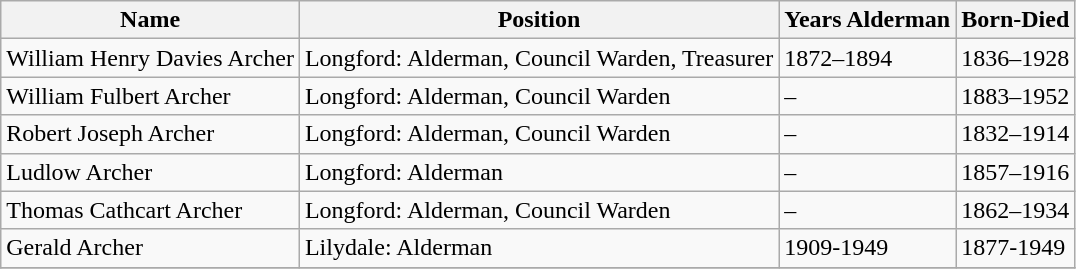<table class="wikitable sortable">
<tr>
<th>Name</th>
<th>Position</th>
<th>Years Alderman</th>
<th>Born-Died</th>
</tr>
<tr>
<td>William Henry Davies Archer</td>
<td>Longford: Alderman, Council Warden, Treasurer</td>
<td>1872–1894</td>
<td>1836–1928</td>
</tr>
<tr>
<td>William Fulbert Archer</td>
<td>Longford: Alderman, Council Warden</td>
<td>–</td>
<td>1883–1952</td>
</tr>
<tr>
<td>Robert Joseph Archer</td>
<td>Longford: Alderman, Council Warden</td>
<td>–</td>
<td>1832–1914</td>
</tr>
<tr>
<td>Ludlow Archer</td>
<td>Longford: Alderman</td>
<td>–</td>
<td>1857–1916</td>
</tr>
<tr>
<td>Thomas Cathcart Archer</td>
<td>Longford: Alderman, Council Warden</td>
<td>–</td>
<td>1862–1934</td>
</tr>
<tr>
<td>Gerald Archer</td>
<td>Lilydale: Alderman</td>
<td>1909-1949</td>
<td>1877-1949</td>
</tr>
<tr>
</tr>
</table>
